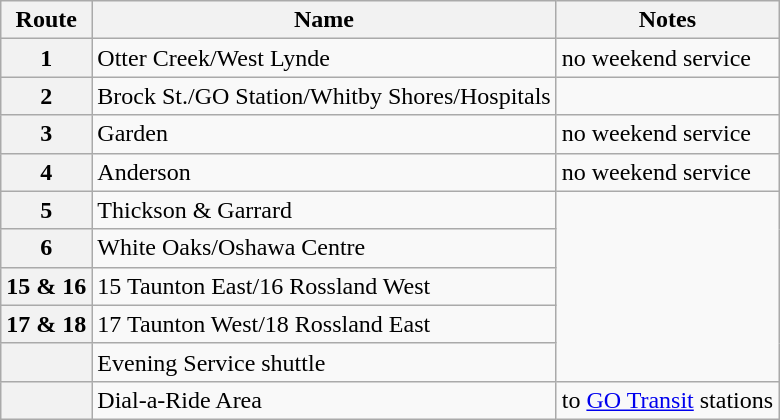<table class=wikitable>
<tr>
<th>Route</th>
<th>Name</th>
<th>Notes</th>
</tr>
<tr>
<th>1</th>
<td>Otter Creek/West Lynde</td>
<td>no weekend service</td>
</tr>
<tr>
<th>2</th>
<td>Brock St./GO Station/Whitby Shores/Hospitals</td>
</tr>
<tr>
<th>3</th>
<td>Garden</td>
<td>no weekend service</td>
</tr>
<tr>
<th>4</th>
<td>Anderson</td>
<td>no weekend service</td>
</tr>
<tr>
<th>5</th>
<td>Thickson & Garrard</td>
</tr>
<tr>
<th>6</th>
<td>White Oaks/Oshawa Centre</td>
</tr>
<tr>
<th>15 & 16</th>
<td>15 Taunton East/16 Rossland West</td>
</tr>
<tr>
<th>17 & 18</th>
<td>17 Taunton West/18 Rossland East</td>
</tr>
<tr>
<th></th>
<td>Evening Service shuttle</td>
</tr>
<tr>
<th></th>
<td>Dial-a-Ride Area</td>
<td>to <a href='#'>GO Transit</a> stations</td>
</tr>
</table>
